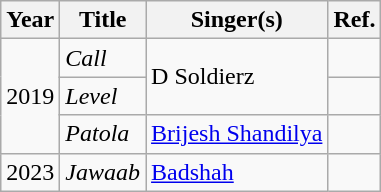<table class="wikitable sortable">
<tr>
<th>Year</th>
<th>Title</th>
<th>Singer(s)</th>
<th class="unsortable">Ref.</th>
</tr>
<tr>
<td rowspan="3">2019</td>
<td><em>Call</em></td>
<td rowspan="2">D Soldierz</td>
<td></td>
</tr>
<tr>
<td><em>Level</em></td>
<td></td>
</tr>
<tr>
<td><em>Patola</em></td>
<td><a href='#'>Brijesh Shandilya</a></td>
<td></td>
</tr>
<tr>
<td>2023</td>
<td><em>Jawaab</em></td>
<td><a href='#'>Badshah</a></td>
<td></td>
</tr>
</table>
